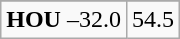<table class="wikitable">
<tr align="center">
</tr>
<tr align="center">
<td><strong>HOU</strong> –32.0</td>
<td>54.5</td>
</tr>
</table>
